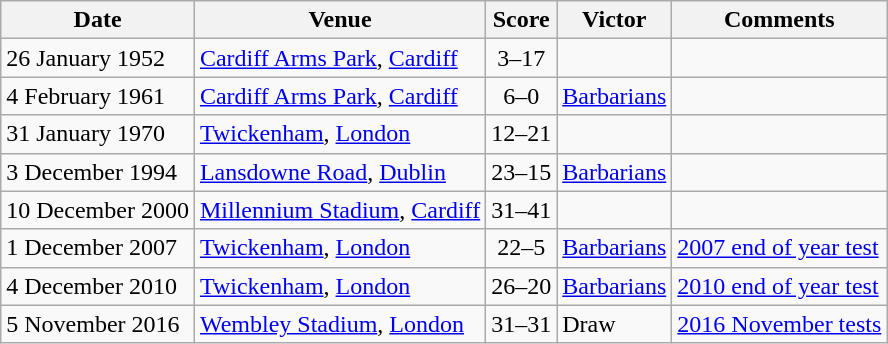<table class="wikitable">
<tr>
<th>Date</th>
<th>Venue</th>
<th>Score</th>
<th>Victor</th>
<th>Comments</th>
</tr>
<tr>
<td>26 January 1952</td>
<td><a href='#'>Cardiff Arms Park</a>, <a href='#'>Cardiff</a></td>
<td align="center">3–17</td>
<td></td>
<td></td>
</tr>
<tr>
<td>4 February 1961</td>
<td><a href='#'>Cardiff Arms Park</a>, <a href='#'>Cardiff</a></td>
<td align="center">6–0</td>
<td><a href='#'>Barbarians</a></td>
<td></td>
</tr>
<tr>
<td>31 January 1970</td>
<td><a href='#'>Twickenham</a>, <a href='#'>London</a></td>
<td align="center">12–21</td>
<td></td>
<td></td>
</tr>
<tr>
<td>3 December 1994</td>
<td><a href='#'>Lansdowne Road</a>, <a href='#'>Dublin</a></td>
<td align="center">23–15</td>
<td><a href='#'>Barbarians</a></td>
<td></td>
</tr>
<tr>
<td>10 December 2000</td>
<td><a href='#'>Millennium Stadium</a>, <a href='#'>Cardiff</a></td>
<td align="center">31–41</td>
<td></td>
<td></td>
</tr>
<tr>
<td>1 December 2007</td>
<td><a href='#'>Twickenham</a>, <a href='#'>London</a></td>
<td align="center">22–5</td>
<td><a href='#'>Barbarians</a></td>
<td><a href='#'>2007 end of year test</a></td>
</tr>
<tr>
<td>4 December 2010</td>
<td><a href='#'>Twickenham</a>, <a href='#'>London</a></td>
<td align="center">26–20</td>
<td><a href='#'>Barbarians</a></td>
<td><a href='#'>2010 end of year test</a></td>
</tr>
<tr>
<td>5 November 2016</td>
<td><a href='#'>Wembley Stadium</a>, <a href='#'>London</a></td>
<td align="center">31–31</td>
<td>Draw</td>
<td><a href='#'>2016 November tests</a></td>
</tr>
</table>
